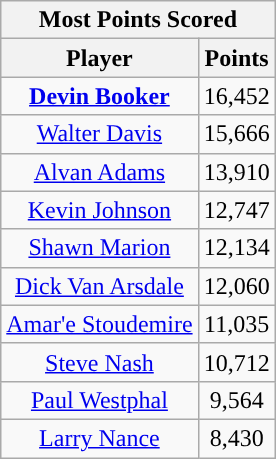<table class="wikitable sortable" style="text-align:center">
<tr>
<th colspan="5">Most Points Scored</th>
</tr>
<tr>
<th>Player</th>
<th>Points</th>
</tr>
<tr>
<td><strong><a href='#'>Devin Booker</a></strong></td>
<td>16,452</td>
</tr>
<tr>
<td><a href='#'>Walter Davis</a></td>
<td>15,666</td>
</tr>
<tr>
<td><a href='#'>Alvan Adams</a></td>
<td>13,910</td>
</tr>
<tr>
<td><a href='#'>Kevin Johnson</a></td>
<td>12,747</td>
</tr>
<tr>
<td><a href='#'>Shawn Marion</a></td>
<td>12,134</td>
</tr>
<tr>
<td><a href='#'>Dick Van Arsdale</a></td>
<td>12,060</td>
</tr>
<tr>
<td><a href='#'>Amar'e Stoudemire</a></td>
<td>11,035</td>
</tr>
<tr>
<td><a href='#'>Steve Nash</a></td>
<td>10,712</td>
</tr>
<tr>
<td><a href='#'>Paul Westphal</a></td>
<td>9,564</td>
</tr>
<tr>
<td><a href='#'>Larry Nance</a></td>
<td>8,430</td>
</tr>
</table>
